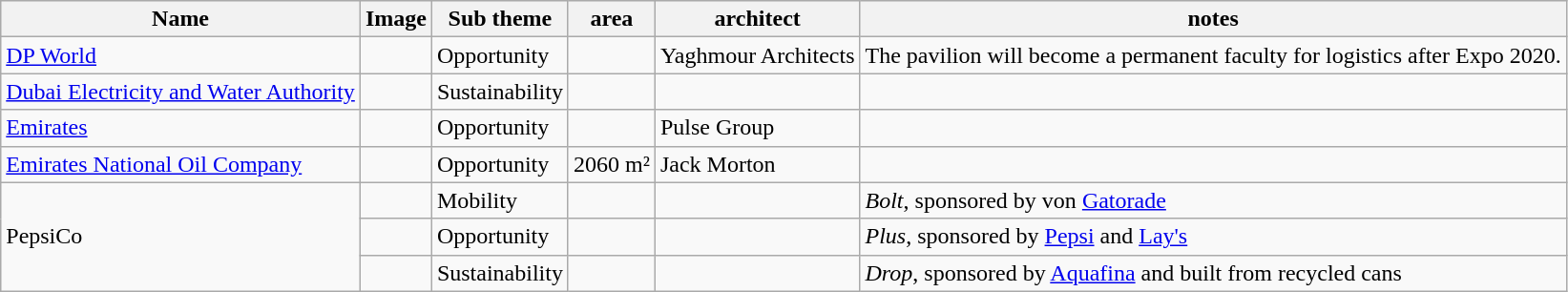<table class="sortable wikitable">
<tr style="background:#ececec;">
<th>Name</th>
<th>Image</th>
<th>Sub theme</th>
<th>area</th>
<th>architect</th>
<th>notes</th>
</tr>
<tr>
<td><a href='#'>DP World</a></td>
<td></td>
<td>Opportunity</td>
<td></td>
<td>Yaghmour Architects</td>
<td>The pavilion will become a permanent faculty for logistics after Expo 2020.</td>
</tr>
<tr>
<td><a href='#'>Dubai Electricity and Water Authority</a></td>
<td></td>
<td>Sustainability</td>
<td></td>
<td></td>
<td></td>
</tr>
<tr>
<td><a href='#'>Emirates</a></td>
<td></td>
<td>Opportunity</td>
<td></td>
<td>Pulse Group</td>
<td></td>
</tr>
<tr>
<td><a href='#'>Emirates National Oil Company</a></td>
<td></td>
<td>Opportunity</td>
<td>2060 m²</td>
<td>Jack Morton</td>
<td></td>
</tr>
<tr>
<td scope="col" rowspan="3">PepsiCo</td>
<td></td>
<td>Mobility</td>
<td></td>
<td></td>
<td><em>Bolt</em>, sponsored by von <a href='#'>Gatorade</a></td>
</tr>
<tr>
<td></td>
<td>Opportunity</td>
<td></td>
<td></td>
<td><em>Plus</em>, sponsored by <a href='#'>Pepsi</a> and <a href='#'>Lay's</a></td>
</tr>
<tr>
<td></td>
<td>Sustainability</td>
<td></td>
<td></td>
<td><em>Drop</em>, sponsored by <a href='#'>Aquafina</a> and built from recycled cans</td>
</tr>
</table>
